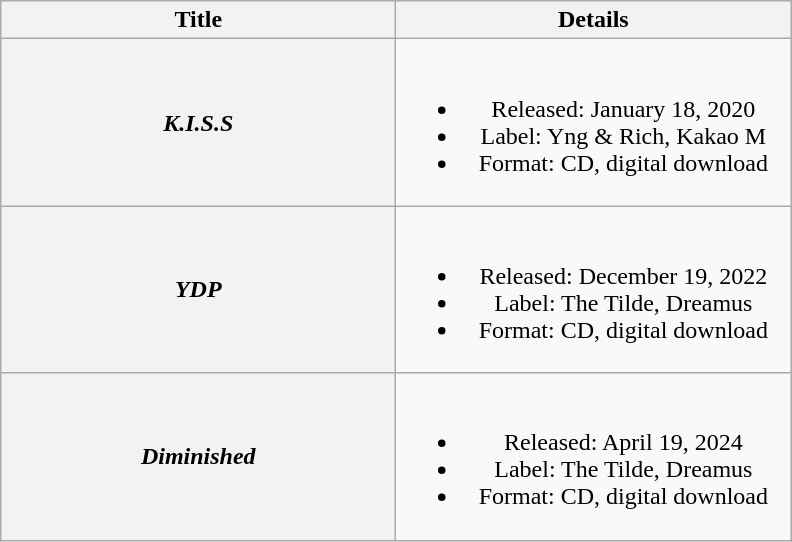<table class="wikitable plainrowheaders" style="text-align:center;" border="1">
<tr>
<th scope="col" style="width:16em;">Title</th>
<th scope="col" style="width:16em;">Details</th>
</tr>
<tr>
<th scope="row"><em>K.I.S.S</em></th>
<td><br><ul><li>Released: January 18, 2020</li><li>Label: Yng & Rich, Kakao M</li><li>Format: CD, digital download</li></ul></td>
</tr>
<tr>
<th scope="row"><em>YDP</em></th>
<td><br><ul><li>Released: December 19, 2022</li><li>Label: The Tilde, Dreamus</li><li>Format: CD, digital download</li></ul></td>
</tr>
<tr>
<th scope="row"><em>Diminished</em></th>
<td><br><ul><li>Released: April 19, 2024</li><li>Label: The Tilde, Dreamus</li><li>Format: CD, digital download</li></ul></td>
</tr>
</table>
